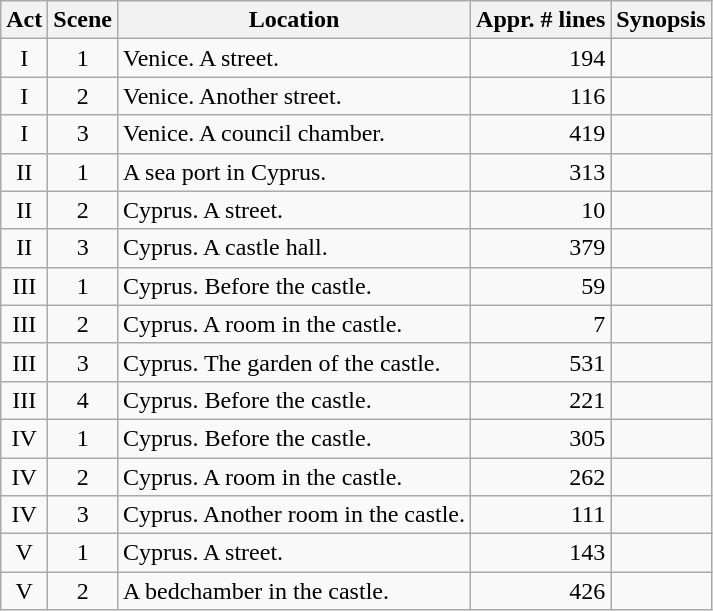<table class="wikitable">
<tr>
<th>Act</th>
<th data-sort-type="number">Scene</th>
<th>Location</th>
<th data-sort-type="number">Appr. # lines</th>
<th>Synopsis</th>
</tr>
<tr>
<td style="text-align:center;">I</td>
<td style="text-align:center;">1</td>
<td>Venice. A street.</td>
<td style="text-align:right;">194</td>
<td></td>
</tr>
<tr>
<td style="text-align:center;">I</td>
<td style="text-align:center;">2</td>
<td>Venice. Another street.</td>
<td style="text-align:right;">116</td>
<td></td>
</tr>
<tr>
<td style="text-align:center;">I</td>
<td style="text-align:center;">3</td>
<td>Venice. A council chamber.</td>
<td style="text-align:right;">419</td>
<td></td>
</tr>
<tr>
<td style="text-align:center;">II</td>
<td style="text-align:center;">1</td>
<td>A sea port in Cyprus.</td>
<td style="text-align:right;">313</td>
<td></td>
</tr>
<tr>
<td style="text-align:center;">II</td>
<td style="text-align:center;">2</td>
<td>Cyprus. A street.</td>
<td style="text-align:right;">10</td>
<td></td>
</tr>
<tr>
<td style="text-align:center;">II</td>
<td style="text-align:center;">3</td>
<td>Cyprus. A castle hall.</td>
<td style="text-align:right;">379</td>
<td></td>
</tr>
<tr>
<td style="text-align:center;">III</td>
<td style="text-align:center;">1</td>
<td>Cyprus. Before the castle.</td>
<td style="text-align:right;">59</td>
<td></td>
</tr>
<tr>
<td style="text-align:center;">III</td>
<td style="text-align:center;">2</td>
<td>Cyprus. A room in the castle.</td>
<td style="text-align:right;">7</td>
<td></td>
</tr>
<tr>
<td style="text-align:center;">III</td>
<td style="text-align:center;">3</td>
<td>Cyprus. The garden of the castle.</td>
<td style="text-align:right;">531</td>
<td></td>
</tr>
<tr>
<td style="text-align:center;">III</td>
<td style="text-align:center;">4</td>
<td>Cyprus. Before the castle.</td>
<td style="text-align:right;">221</td>
<td></td>
</tr>
<tr>
<td style="text-align:center;">IV</td>
<td style="text-align:center;">1</td>
<td>Cyprus. Before the castle.</td>
<td style="text-align:right;">305</td>
<td></td>
</tr>
<tr>
<td style="text-align:center;">IV</td>
<td style="text-align:center;">2</td>
<td>Cyprus. A room in the castle.</td>
<td style="text-align:right;">262</td>
<td></td>
</tr>
<tr>
<td style="text-align:center;">IV</td>
<td style="text-align:center;">3</td>
<td>Cyprus. Another room in the castle.</td>
<td style="text-align:right;">111</td>
<td></td>
</tr>
<tr>
<td style="text-align:center;">V</td>
<td style="text-align:center;">1</td>
<td>Cyprus. A street.</td>
<td style="text-align:right;">143</td>
<td></td>
</tr>
<tr>
<td style="text-align:center;">V</td>
<td style="text-align:center;">2</td>
<td>A bedchamber in the castle.</td>
<td style="text-align:right;">426</td>
<td></td>
</tr>
</table>
